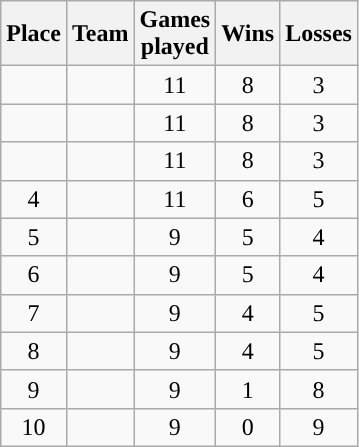<table class="wikitable" style="text-align:center;">
<tr>
<th>Place</th>
<th>Team</th>
<th>Games<br>played</th>
<th>Wins</th>
<th>Losses</th>
</tr>
<tr>
<td></td>
<td align=left></td>
<td>11</td>
<td>8</td>
<td>3</td>
</tr>
<tr>
<td></td>
<td align=left></td>
<td>11</td>
<td>8</td>
<td>3</td>
</tr>
<tr>
<td></td>
<td align=left></td>
<td>11</td>
<td>8</td>
<td>3</td>
</tr>
<tr>
<td>4</td>
<td align=left></td>
<td>11</td>
<td>6</td>
<td>5</td>
</tr>
<tr>
<td>5</td>
<td align=left></td>
<td>9</td>
<td>5</td>
<td>4</td>
</tr>
<tr>
<td>6</td>
<td align=left></td>
<td>9</td>
<td>5</td>
<td>4</td>
</tr>
<tr>
<td>7</td>
<td align=left></td>
<td>9</td>
<td>4</td>
<td>5</td>
</tr>
<tr>
<td>8</td>
<td align=left></td>
<td>9</td>
<td>4</td>
<td>5</td>
</tr>
<tr>
<td>9</td>
<td align=left></td>
<td>9</td>
<td>1</td>
<td>8</td>
</tr>
<tr>
<td>10</td>
<td align=left></td>
<td>9</td>
<td>0</td>
<td>9</td>
</tr>
</table>
